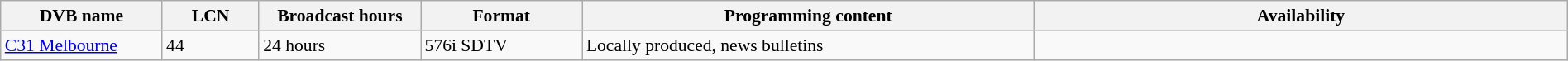<table class="wikitable" style="font-size:90%; width:100%;">
<tr>
<th width="10%">DVB name</th>
<th width="6%">LCN</th>
<th width="10%">Broadcast hours</th>
<th width="10%">Format</th>
<th width="28%">Programming content</th>
<th width="33%">Availability</th>
</tr>
<tr>
<td><a href='#'>C31 Melbourne</a></td>
<td>44</td>
<td>24 hours</td>
<td>576i SDTV</td>
<td>Locally produced, news bulletins</td>
<td></td>
</tr>
</table>
